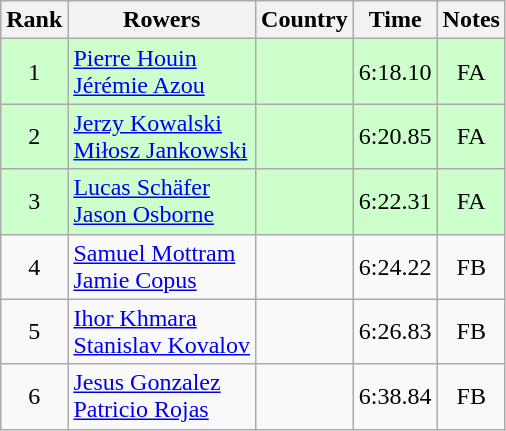<table class="wikitable" style="text-align:center">
<tr>
<th>Rank</th>
<th>Rowers</th>
<th>Country</th>
<th>Time</th>
<th>Notes</th>
</tr>
<tr bgcolor=ccffcc>
<td>1</td>
<td align="left"><a href='#'>Pierre Houin</a><br><a href='#'>Jérémie Azou</a></td>
<td align="left"></td>
<td>6:18.10</td>
<td>FA</td>
</tr>
<tr bgcolor=ccffcc>
<td>2</td>
<td align="left"><a href='#'>Jerzy Kowalski</a><br><a href='#'>Miłosz Jankowski</a></td>
<td align="left"></td>
<td>6:20.85</td>
<td>FA</td>
</tr>
<tr bgcolor=ccffcc>
<td>3</td>
<td align="left"><a href='#'>Lucas Schäfer</a><br><a href='#'>Jason Osborne</a></td>
<td align="left"></td>
<td>6:22.31</td>
<td>FA</td>
</tr>
<tr>
<td>4</td>
<td align="left"><a href='#'>Samuel Mottram</a><br><a href='#'>Jamie Copus</a></td>
<td align="left"></td>
<td>6:24.22</td>
<td>FB</td>
</tr>
<tr>
<td>5</td>
<td align="left"><a href='#'>Ihor Khmara</a><br><a href='#'>Stanislav Kovalov</a></td>
<td align="left"></td>
<td>6:26.83</td>
<td>FB</td>
</tr>
<tr>
<td>6</td>
<td align="left"><a href='#'>Jesus Gonzalez</a><br><a href='#'>Patricio Rojas</a></td>
<td align="left"></td>
<td>6:38.84</td>
<td>FB</td>
</tr>
</table>
